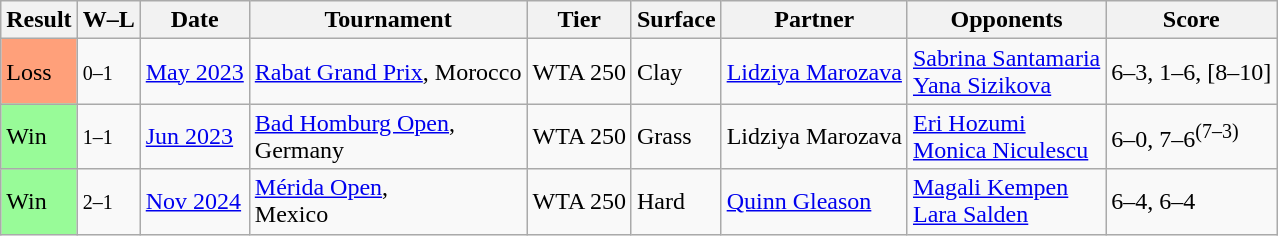<table class="sortable wikitable">
<tr>
<th>Result</th>
<th class="unsortable">W–L</th>
<th>Date</th>
<th>Tournament</th>
<th>Tier</th>
<th>Surface</th>
<th>Partner</th>
<th>Opponents</th>
<th class="unsortable">Score</th>
</tr>
<tr>
<td style="background:#ffa07a;">Loss</td>
<td><small>0–1</small></td>
<td><a href='#'>May 2023</a></td>
<td><a href='#'>Rabat Grand Prix</a>, Morocco</td>
<td>WTA 250</td>
<td>Clay</td>
<td> <a href='#'>Lidziya Marozava</a></td>
<td> <a href='#'>Sabrina Santamaria</a> <br>  <a href='#'>Yana Sizikova</a></td>
<td>6–3, 1–6, [8–10]</td>
</tr>
<tr>
<td style="background: #98fb98;">Win</td>
<td><small>1–1</small></td>
<td><a href='#'>Jun 2023</a></td>
<td><a href='#'>Bad Homburg Open</a>, <br>Germany</td>
<td>WTA 250</td>
<td>Grass</td>
<td> Lidziya Marozava</td>
<td> <a href='#'>Eri Hozumi</a> <br>  <a href='#'>Monica Niculescu</a></td>
<td>6–0, 7–6<sup>(7–3)</sup></td>
</tr>
<tr>
<td style="background: #98fb98;">Win</td>
<td><small>2–1</small></td>
<td><a href='#'>Nov 2024</a></td>
<td><a href='#'>Mérida Open</a>, <br>Mexico</td>
<td>WTA 250</td>
<td>Hard</td>
<td> <a href='#'>Quinn Gleason</a></td>
<td> <a href='#'>Magali Kempen</a> <br>  <a href='#'>Lara Salden</a></td>
<td>6–4, 6–4</td>
</tr>
</table>
